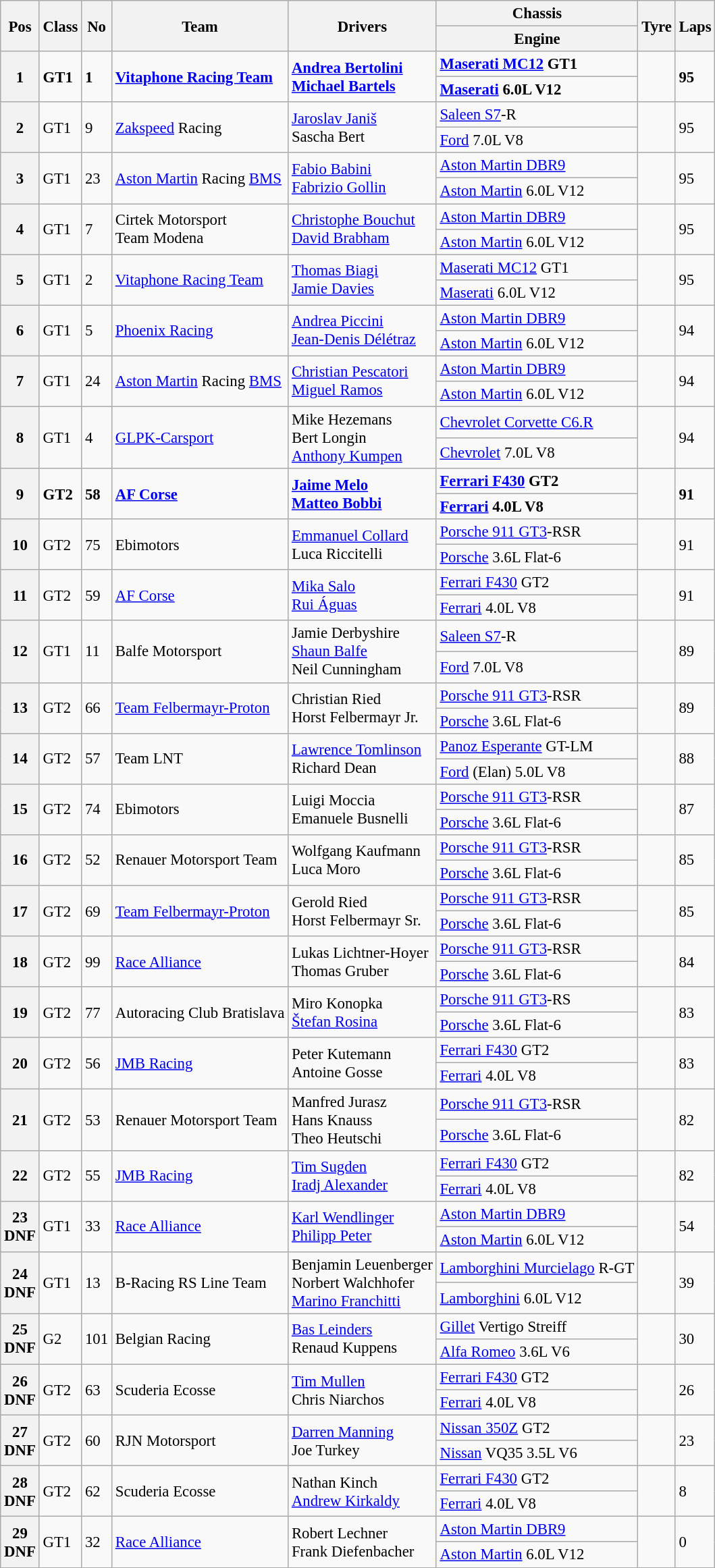<table class="wikitable" style="font-size: 95%;">
<tr>
<th rowspan=2>Pos</th>
<th rowspan=2>Class</th>
<th rowspan=2>No</th>
<th rowspan=2>Team</th>
<th rowspan=2>Drivers</th>
<th>Chassis</th>
<th rowspan=2>Tyre</th>
<th rowspan=2>Laps</th>
</tr>
<tr>
<th>Engine</th>
</tr>
<tr style="font-weight:bold">
<th rowspan=2>1</th>
<td rowspan=2>GT1</td>
<td rowspan=2>1</td>
<td rowspan=2> <a href='#'>Vitaphone Racing Team</a></td>
<td rowspan=2> <a href='#'>Andrea Bertolini</a><br> <a href='#'>Michael Bartels</a></td>
<td><a href='#'>Maserati MC12</a> GT1</td>
<td rowspan=2></td>
<td rowspan=2>95</td>
</tr>
<tr style="font-weight:bold">
<td><a href='#'>Maserati</a> 6.0L V12</td>
</tr>
<tr>
<th rowspan=2>2</th>
<td rowspan=2>GT1</td>
<td rowspan=2>9</td>
<td rowspan=2> <a href='#'>Zakspeed</a> Racing</td>
<td rowspan=2> <a href='#'>Jaroslav Janiš</a><br> Sascha Bert</td>
<td><a href='#'>Saleen S7</a>-R</td>
<td rowspan=2></td>
<td rowspan=2>95</td>
</tr>
<tr>
<td><a href='#'>Ford</a> 7.0L V8</td>
</tr>
<tr>
<th rowspan=2>3</th>
<td rowspan=2>GT1</td>
<td rowspan=2>23</td>
<td rowspan=2> <a href='#'>Aston Martin</a> Racing <a href='#'>BMS</a></td>
<td rowspan=2> <a href='#'>Fabio Babini</a><br> <a href='#'>Fabrizio Gollin</a></td>
<td><a href='#'>Aston Martin DBR9</a></td>
<td rowspan=2></td>
<td rowspan=2>95</td>
</tr>
<tr>
<td><a href='#'>Aston Martin</a> 6.0L V12</td>
</tr>
<tr>
<th rowspan=2>4</th>
<td rowspan=2>GT1</td>
<td rowspan=2>7</td>
<td rowspan=2> Cirtek Motorsport<br> Team Modena</td>
<td rowspan=2> <a href='#'>Christophe Bouchut</a><br> <a href='#'>David Brabham</a></td>
<td><a href='#'>Aston Martin DBR9</a></td>
<td rowspan=2></td>
<td rowspan=2>95</td>
</tr>
<tr>
<td><a href='#'>Aston Martin</a> 6.0L V12</td>
</tr>
<tr>
<th rowspan=2>5</th>
<td rowspan=2>GT1</td>
<td rowspan=2>2</td>
<td rowspan=2> <a href='#'>Vitaphone Racing Team</a></td>
<td rowspan=2> <a href='#'>Thomas Biagi</a><br> <a href='#'>Jamie Davies</a></td>
<td><a href='#'>Maserati MC12</a> GT1</td>
<td rowspan=2></td>
<td rowspan=2>95</td>
</tr>
<tr>
<td><a href='#'>Maserati</a> 6.0L V12</td>
</tr>
<tr>
<th rowspan=2>6</th>
<td rowspan=2>GT1</td>
<td rowspan=2>5</td>
<td rowspan=2> <a href='#'>Phoenix Racing</a></td>
<td rowspan=2> <a href='#'>Andrea Piccini</a><br> <a href='#'>Jean-Denis Délétraz</a></td>
<td><a href='#'>Aston Martin DBR9</a></td>
<td rowspan=2></td>
<td rowspan=2>94</td>
</tr>
<tr>
<td><a href='#'>Aston Martin</a> 6.0L V12</td>
</tr>
<tr>
<th rowspan=2>7</th>
<td rowspan=2>GT1</td>
<td rowspan=2>24</td>
<td rowspan=2> <a href='#'>Aston Martin</a> Racing <a href='#'>BMS</a></td>
<td rowspan=2> <a href='#'>Christian Pescatori</a><br> <a href='#'>Miguel Ramos</a></td>
<td><a href='#'>Aston Martin DBR9</a></td>
<td rowspan=2></td>
<td rowspan=2>94</td>
</tr>
<tr>
<td><a href='#'>Aston Martin</a> 6.0L V12</td>
</tr>
<tr>
<th rowspan=2>8</th>
<td rowspan=2>GT1</td>
<td rowspan=2>4</td>
<td rowspan=2> <a href='#'>GLPK-Carsport</a></td>
<td rowspan=2> Mike Hezemans<br> Bert Longin<br> <a href='#'>Anthony Kumpen</a></td>
<td><a href='#'>Chevrolet Corvette C6.R</a></td>
<td rowspan=2></td>
<td rowspan=2>94</td>
</tr>
<tr>
<td><a href='#'>Chevrolet</a> 7.0L V8</td>
</tr>
<tr style="font-weight:bold">
<th rowspan=2>9</th>
<td rowspan=2>GT2</td>
<td rowspan=2>58</td>
<td rowspan=2> <a href='#'>AF Corse</a></td>
<td rowspan=2> <a href='#'>Jaime Melo</a><br> <a href='#'>Matteo Bobbi</a></td>
<td><a href='#'>Ferrari F430</a> GT2</td>
<td rowspan=2></td>
<td rowspan=2>91</td>
</tr>
<tr style="font-weight:bold">
<td><a href='#'>Ferrari</a> 4.0L V8</td>
</tr>
<tr>
<th rowspan=2>10</th>
<td rowspan=2>GT2</td>
<td rowspan=2>75</td>
<td rowspan=2> Ebimotors</td>
<td rowspan=2> <a href='#'>Emmanuel Collard</a><br> Luca Riccitelli</td>
<td><a href='#'>Porsche 911 GT3</a>-RSR</td>
<td rowspan=2></td>
<td rowspan=2>91</td>
</tr>
<tr>
<td><a href='#'>Porsche</a> 3.6L Flat-6</td>
</tr>
<tr>
<th rowspan=2>11</th>
<td rowspan=2>GT2</td>
<td rowspan=2>59</td>
<td rowspan=2> <a href='#'>AF Corse</a></td>
<td rowspan=2> <a href='#'>Mika Salo</a><br> <a href='#'>Rui Águas</a></td>
<td><a href='#'>Ferrari F430</a> GT2</td>
<td rowspan=2></td>
<td rowspan=2>91</td>
</tr>
<tr>
<td><a href='#'>Ferrari</a> 4.0L V8</td>
</tr>
<tr>
<th rowspan=2>12</th>
<td rowspan=2>GT1</td>
<td rowspan=2>11</td>
<td rowspan=2> Balfe Motorsport</td>
<td rowspan=2> Jamie Derbyshire<br> <a href='#'>Shaun Balfe</a><br> Neil Cunningham</td>
<td><a href='#'>Saleen S7</a>-R</td>
<td rowspan=2></td>
<td rowspan=2>89</td>
</tr>
<tr>
<td><a href='#'>Ford</a> 7.0L V8</td>
</tr>
<tr>
<th rowspan=2>13</th>
<td rowspan=2>GT2</td>
<td rowspan=2>66</td>
<td rowspan=2> <a href='#'>Team Felbermayr-Proton</a></td>
<td rowspan=2> Christian Ried<br> Horst Felbermayr Jr.</td>
<td><a href='#'>Porsche 911 GT3</a>-RSR</td>
<td rowspan=2></td>
<td rowspan=2>89</td>
</tr>
<tr>
<td><a href='#'>Porsche</a> 3.6L Flat-6</td>
</tr>
<tr>
<th rowspan=2>14</th>
<td rowspan=2>GT2</td>
<td rowspan=2>57</td>
<td rowspan=2> Team LNT</td>
<td rowspan=2> <a href='#'>Lawrence Tomlinson</a><br> Richard Dean</td>
<td><a href='#'>Panoz Esperante</a> GT-LM</td>
<td rowspan=2></td>
<td rowspan=2>88</td>
</tr>
<tr>
<td><a href='#'>Ford</a> (Elan) 5.0L V8</td>
</tr>
<tr>
<th rowspan=2>15</th>
<td rowspan=2>GT2</td>
<td rowspan=2>74</td>
<td rowspan=2> Ebimotors</td>
<td rowspan=2> Luigi Moccia<br> Emanuele Busnelli</td>
<td><a href='#'>Porsche 911 GT3</a>-RSR</td>
<td rowspan=2></td>
<td rowspan=2>87</td>
</tr>
<tr>
<td><a href='#'>Porsche</a> 3.6L Flat-6</td>
</tr>
<tr>
<th rowspan=2>16</th>
<td rowspan=2>GT2</td>
<td rowspan=2>52</td>
<td rowspan=2> Renauer Motorsport Team</td>
<td rowspan=2> Wolfgang Kaufmann<br> Luca Moro</td>
<td><a href='#'>Porsche 911 GT3</a>-RSR</td>
<td rowspan=2></td>
<td rowspan=2>85</td>
</tr>
<tr>
<td><a href='#'>Porsche</a> 3.6L Flat-6</td>
</tr>
<tr>
<th rowspan=2>17</th>
<td rowspan=2>GT2</td>
<td rowspan=2>69</td>
<td rowspan=2> <a href='#'>Team Felbermayr-Proton</a></td>
<td rowspan=2> Gerold Ried<br> Horst Felbermayr Sr.</td>
<td><a href='#'>Porsche 911 GT3</a>-RSR</td>
<td rowspan=2></td>
<td rowspan=2>85</td>
</tr>
<tr>
<td><a href='#'>Porsche</a> 3.6L Flat-6</td>
</tr>
<tr>
<th rowspan=2>18</th>
<td rowspan=2>GT2</td>
<td rowspan=2>99</td>
<td rowspan=2> <a href='#'>Race Alliance</a></td>
<td rowspan=2> Lukas Lichtner-Hoyer<br> Thomas Gruber</td>
<td><a href='#'>Porsche 911 GT3</a>-RSR</td>
<td rowspan=2></td>
<td rowspan=2>84</td>
</tr>
<tr>
<td><a href='#'>Porsche</a> 3.6L Flat-6</td>
</tr>
<tr>
<th rowspan=2>19</th>
<td rowspan=2>GT2</td>
<td rowspan=2>77</td>
<td rowspan=2> Autoracing Club Bratislava</td>
<td rowspan=2> Miro Konopka<br> <a href='#'>Štefan Rosina</a></td>
<td><a href='#'>Porsche 911 GT3</a>-RS</td>
<td rowspan=2></td>
<td rowspan=2>83</td>
</tr>
<tr>
<td><a href='#'>Porsche</a> 3.6L Flat-6</td>
</tr>
<tr>
<th rowspan=2>20</th>
<td rowspan=2>GT2</td>
<td rowspan=2>56</td>
<td rowspan=2> <a href='#'>JMB Racing</a></td>
<td rowspan=2> Peter Kutemann<br> Antoine Gosse</td>
<td><a href='#'>Ferrari F430</a> GT2</td>
<td rowspan=2></td>
<td rowspan=2>83</td>
</tr>
<tr>
<td><a href='#'>Ferrari</a> 4.0L V8</td>
</tr>
<tr>
<th rowspan=2>21</th>
<td rowspan=2>GT2</td>
<td rowspan=2>53</td>
<td rowspan=2> Renauer Motorsport Team</td>
<td rowspan=2> Manfred Jurasz<br> Hans Knauss<br> Theo Heutschi</td>
<td><a href='#'>Porsche 911 GT3</a>-RSR</td>
<td rowspan=2></td>
<td rowspan=2>82</td>
</tr>
<tr>
<td><a href='#'>Porsche</a> 3.6L Flat-6</td>
</tr>
<tr>
<th rowspan=2>22</th>
<td rowspan=2>GT2</td>
<td rowspan=2>55</td>
<td rowspan=2> <a href='#'>JMB Racing</a></td>
<td rowspan=2> <a href='#'>Tim Sugden</a><br> <a href='#'>Iradj Alexander</a></td>
<td><a href='#'>Ferrari F430</a> GT2</td>
<td rowspan=2></td>
<td rowspan=2>82</td>
</tr>
<tr>
<td><a href='#'>Ferrari</a> 4.0L V8</td>
</tr>
<tr>
<th rowspan=2>23<br>DNF</th>
<td rowspan=2>GT1</td>
<td rowspan=2>33</td>
<td rowspan=2> <a href='#'>Race Alliance</a></td>
<td rowspan=2> <a href='#'>Karl Wendlinger</a><br> <a href='#'>Philipp Peter</a></td>
<td><a href='#'>Aston Martin DBR9</a></td>
<td rowspan=2></td>
<td rowspan=2>54</td>
</tr>
<tr>
<td><a href='#'>Aston Martin</a> 6.0L V12</td>
</tr>
<tr>
<th rowspan=2>24<br>DNF</th>
<td rowspan=2>GT1</td>
<td rowspan=2>13</td>
<td rowspan=2> B-Racing RS Line Team</td>
<td rowspan=2> Benjamin Leuenberger<br> Norbert Walchhofer<br> <a href='#'>Marino Franchitti</a></td>
<td><a href='#'>Lamborghini Murcielago</a> R-GT</td>
<td rowspan=2></td>
<td rowspan=2>39</td>
</tr>
<tr>
<td><a href='#'>Lamborghini</a> 6.0L V12</td>
</tr>
<tr>
<th rowspan=2>25<br>DNF</th>
<td rowspan=2>G2</td>
<td rowspan=2>101</td>
<td rowspan=2> Belgian Racing</td>
<td rowspan=2> <a href='#'>Bas Leinders</a><br> Renaud Kuppens</td>
<td><a href='#'>Gillet</a> Vertigo Streiff</td>
<td rowspan=2></td>
<td rowspan=2>30</td>
</tr>
<tr>
<td><a href='#'>Alfa Romeo</a> 3.6L V6</td>
</tr>
<tr>
<th rowspan=2>26<br>DNF</th>
<td rowspan=2>GT2</td>
<td rowspan=2>63</td>
<td rowspan=2> Scuderia Ecosse</td>
<td rowspan=2> <a href='#'>Tim Mullen</a><br> Chris Niarchos</td>
<td><a href='#'>Ferrari F430</a> GT2</td>
<td rowspan=2></td>
<td rowspan=2>26</td>
</tr>
<tr>
<td><a href='#'>Ferrari</a> 4.0L V8</td>
</tr>
<tr>
<th rowspan=2>27<br>DNF</th>
<td rowspan=2>GT2</td>
<td rowspan=2>60</td>
<td rowspan=2> RJN Motorsport</td>
<td rowspan=2> <a href='#'>Darren Manning</a><br> Joe Turkey</td>
<td><a href='#'>Nissan 350Z</a> GT2</td>
<td rowspan=2></td>
<td rowspan=2>23</td>
</tr>
<tr>
<td><a href='#'>Nissan</a> VQ35 3.5L V6</td>
</tr>
<tr>
<th rowspan=2>28<br>DNF</th>
<td rowspan=2>GT2</td>
<td rowspan=2>62</td>
<td rowspan=2> Scuderia Ecosse</td>
<td rowspan=2> Nathan Kinch<br> <a href='#'>Andrew Kirkaldy</a></td>
<td><a href='#'>Ferrari F430</a> GT2</td>
<td rowspan=2></td>
<td rowspan=2>8</td>
</tr>
<tr>
<td><a href='#'>Ferrari</a> 4.0L V8</td>
</tr>
<tr>
<th rowspan=2>29<br>DNF</th>
<td rowspan=2>GT1</td>
<td rowspan=2>32</td>
<td rowspan=2> <a href='#'>Race Alliance</a></td>
<td rowspan=2> Robert Lechner<br> Frank Diefenbacher</td>
<td><a href='#'>Aston Martin DBR9</a></td>
<td rowspan=2></td>
<td rowspan=2>0</td>
</tr>
<tr>
<td><a href='#'>Aston Martin</a> 6.0L V12</td>
</tr>
</table>
